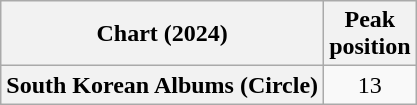<table class="wikitable plainrowheaders" style="text-align:center">
<tr>
<th scope="col">Chart (2024)</th>
<th scope="col">Peak<br>position</th>
</tr>
<tr>
<th scope="row">South Korean Albums (Circle)</th>
<td>13</td>
</tr>
</table>
